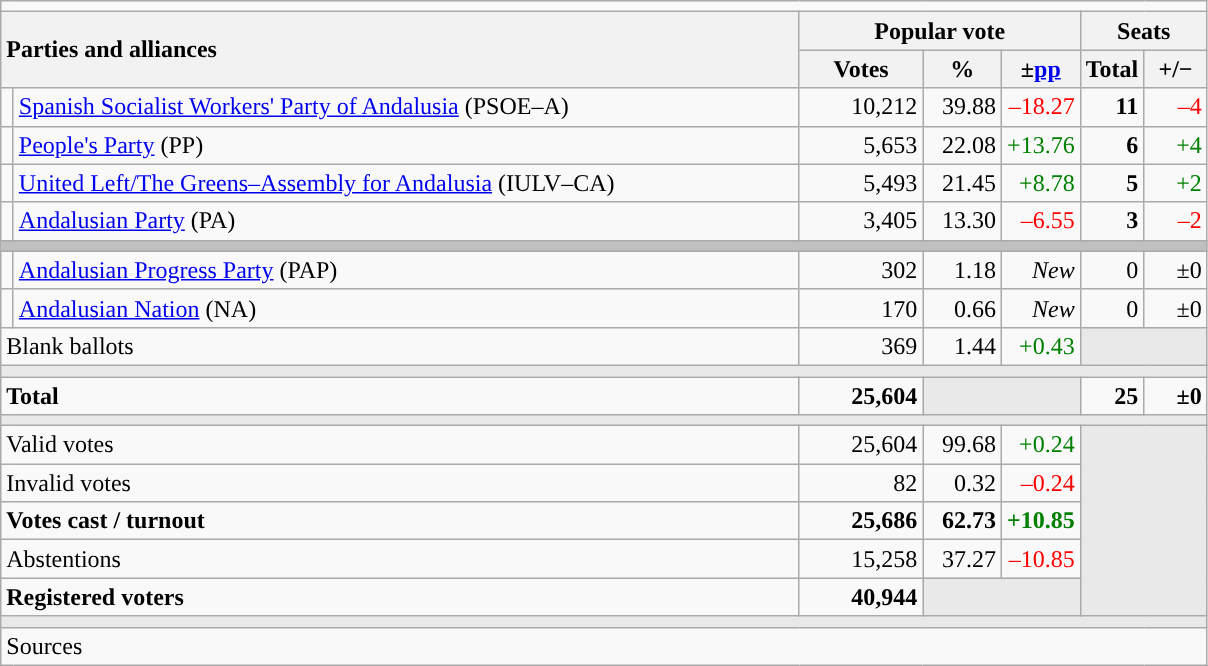<table class="wikitable" style="text-align:right;">
<tr>
<td colspan="7"></td>
</tr>
<tr>
<th style="text-align:left;" rowspan="2" colspan="2" width="525">Parties and alliances</th>
<th colspan="3">Popular vote</th>
<th colspan="2">Seats</th>
</tr>
<tr>
<th width="75">Votes</th>
<th width="45">%</th>
<th width="45">±<a href='#'>pp</a></th>
<th width="35">Total</th>
<th width="35">+/−</th>
</tr>
<tr>
<td width="1" style="color:inherit;background:"></td>
<td align="left"><a href='#'>Spanish Socialist Workers' Party of Andalusia</a> (PSOE–A)</td>
<td>10,212</td>
<td>39.88</td>
<td style="color:red;">–18.27</td>
<td><strong>11</strong></td>
<td style="color:red;">–4</td>
</tr>
<tr>
<td style="color:inherit;background:"></td>
<td align="left"><a href='#'>People's Party</a> (PP)</td>
<td>5,653</td>
<td>22.08</td>
<td style="color:green;">+13.76</td>
<td><strong>6</strong></td>
<td style="color:green;">+4</td>
</tr>
<tr>
<td style="color:inherit;background:"></td>
<td align="left"><a href='#'>United Left/The Greens–Assembly for Andalusia</a> (IULV–CA)</td>
<td>5,493</td>
<td>21.45</td>
<td style="color:green;">+8.78</td>
<td><strong>5</strong></td>
<td style="color:green;">+2</td>
</tr>
<tr>
<td style="color:inherit;background:"></td>
<td align="left"><a href='#'>Andalusian Party</a> (PA)</td>
<td>3,405</td>
<td>13.30</td>
<td style="color:red;">–6.55</td>
<td><strong>3</strong></td>
<td style="color:red;">–2</td>
</tr>
<tr>
<td colspan="7" bgcolor="#C0C0C0"></td>
</tr>
<tr>
<td style="color:inherit;background:"></td>
<td align="left"><a href='#'>Andalusian Progress Party</a> (PAP)</td>
<td>302</td>
<td>1.18</td>
<td><em>New</em></td>
<td>0</td>
<td>±0</td>
</tr>
<tr>
<td style="color:inherit;background:"></td>
<td align="left"><a href='#'>Andalusian Nation</a> (NA)</td>
<td>170</td>
<td>0.66</td>
<td><em>New</em></td>
<td>0</td>
<td>±0</td>
</tr>
<tr>
<td align="left" colspan="2">Blank ballots</td>
<td>369</td>
<td>1.44</td>
<td style="color:green;">+0.43</td>
<td bgcolor="#E9E9E9" colspan="2"></td>
</tr>
<tr>
<td colspan="7" bgcolor="#E9E9E9"></td>
</tr>
<tr style="font-weight:bold;">
<td align="left" colspan="2">Total</td>
<td>25,604</td>
<td bgcolor="#E9E9E9" colspan="2"></td>
<td>25</td>
<td>±0</td>
</tr>
<tr>
<td colspan="7" bgcolor="#E9E9E9"></td>
</tr>
<tr>
<td align="left" colspan="2">Valid votes</td>
<td>25,604</td>
<td>99.68</td>
<td style="color:green;">+0.24</td>
<td bgcolor="#E9E9E9" colspan="2" rowspan="5"></td>
</tr>
<tr>
<td align="left" colspan="2">Invalid votes</td>
<td>82</td>
<td>0.32</td>
<td style="color:red;">–0.24</td>
</tr>
<tr style="font-weight:bold;">
<td align="left" colspan="2">Votes cast / turnout</td>
<td>25,686</td>
<td>62.73</td>
<td style="color:green;">+10.85</td>
</tr>
<tr>
<td align="left" colspan="2">Abstentions</td>
<td>15,258</td>
<td>37.27</td>
<td style="color:red;">–10.85</td>
</tr>
<tr style="font-weight:bold;">
<td align="left" colspan="2">Registered voters</td>
<td>40,944</td>
<td bgcolor="#E9E9E9" colspan="2"></td>
</tr>
<tr>
<td colspan="7" bgcolor="#E9E9E9"></td>
</tr>
<tr>
<td align="left" colspan="7">Sources</td>
</tr>
</table>
